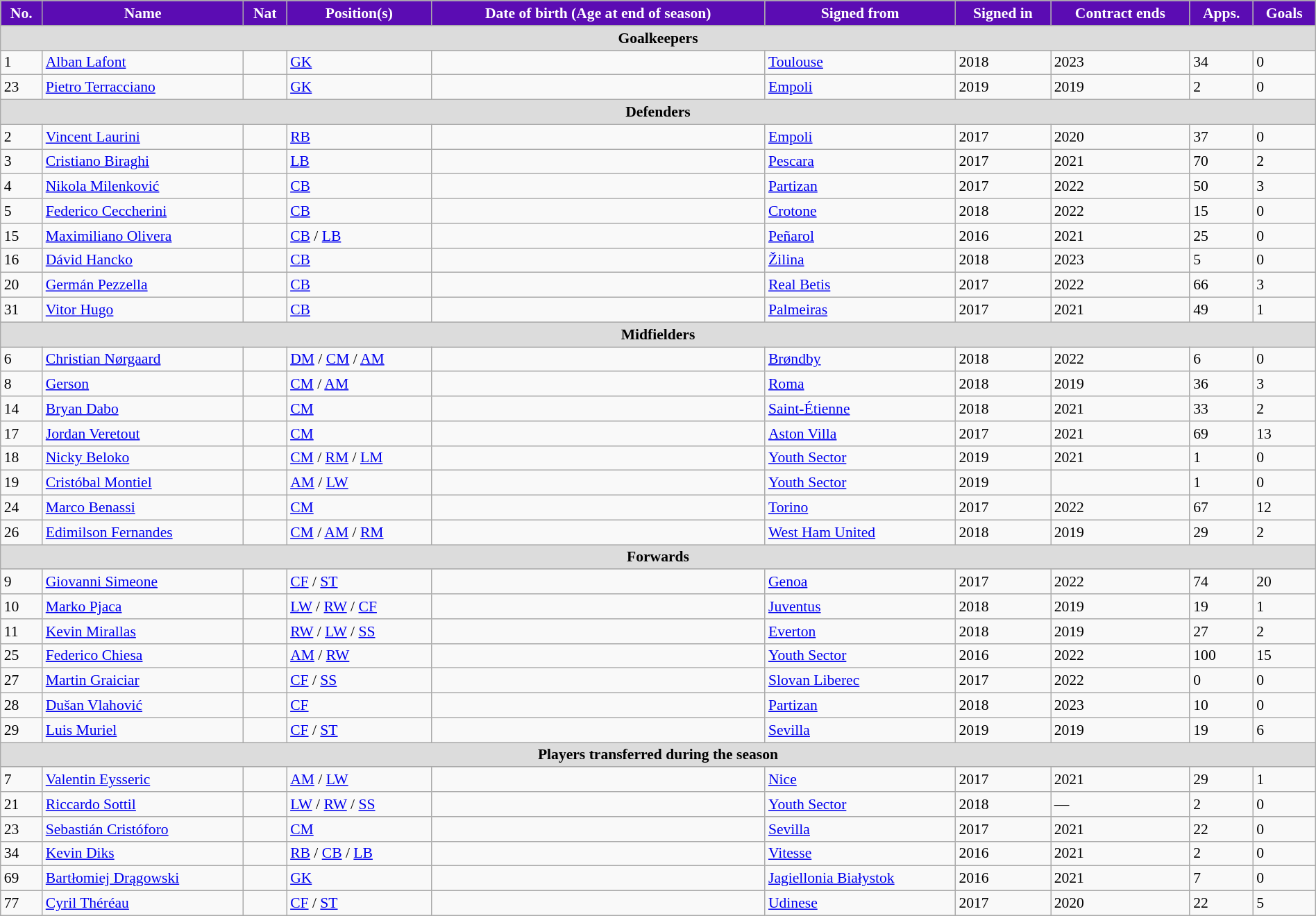<table class="wikitable" style="text-align:left; font-size:90%; width:100%;">
<tr>
<th style="background:#5B0CB3; color:white; text-align:center;">No.</th>
<th style="background:#5B0CB3; color:white; text-align:center;">Name</th>
<th style="background:#5B0CB3; color:white; text-align:center;">Nat</th>
<th style="background:#5B0CB3; color:white; text-align:center;">Position(s)</th>
<th style="background:#5B0CB3; color:white; text-align:center;">Date of birth (Age at end of season)</th>
<th style="background:#5B0CB3; color:white; text-align:center;">Signed from</th>
<th style="background:#5B0CB3; color:white; text-align:center;">Signed in</th>
<th style="background:#5B0CB3; color:white; text-align:center;">Contract ends</th>
<th style="background:#5B0CB3; color:white; text-align:center;">Apps.</th>
<th style="background:#5B0CB3; color:white; text-align:center;">Goals</th>
</tr>
<tr>
<th colspan=10 style="background:#DCDCDC; text-align:center;">Goalkeepers</th>
</tr>
<tr>
<td>1</td>
<td><a href='#'>Alban Lafont</a></td>
<td></td>
<td><a href='#'>GK</a></td>
<td></td>
<td> <a href='#'>Toulouse</a></td>
<td>2018</td>
<td>2023</td>
<td>34</td>
<td>0</td>
</tr>
<tr>
<td>23</td>
<td><a href='#'>Pietro Terracciano</a></td>
<td></td>
<td><a href='#'>GK</a></td>
<td></td>
<td> <a href='#'>Empoli</a></td>
<td>2019</td>
<td>2019</td>
<td>2</td>
<td>0</td>
</tr>
<tr>
<th colspan=10 style="background:#DCDCDC; text-align:center;">Defenders</th>
</tr>
<tr>
<td>2</td>
<td><a href='#'>Vincent Laurini</a></td>
<td></td>
<td><a href='#'>RB</a></td>
<td></td>
<td> <a href='#'>Empoli</a></td>
<td>2017</td>
<td>2020</td>
<td>37</td>
<td>0</td>
</tr>
<tr>
<td>3</td>
<td><a href='#'>Cristiano Biraghi</a></td>
<td></td>
<td><a href='#'>LB</a></td>
<td></td>
<td> <a href='#'>Pescara</a></td>
<td>2017</td>
<td>2021</td>
<td>70</td>
<td>2</td>
</tr>
<tr>
<td>4</td>
<td><a href='#'>Nikola Milenković</a></td>
<td></td>
<td><a href='#'>CB</a></td>
<td></td>
<td> <a href='#'>Partizan</a></td>
<td>2017</td>
<td>2022</td>
<td>50</td>
<td>3</td>
</tr>
<tr>
<td>5</td>
<td><a href='#'>Federico Ceccherini</a></td>
<td></td>
<td><a href='#'>CB</a></td>
<td></td>
<td> <a href='#'>Crotone</a></td>
<td>2018</td>
<td>2022</td>
<td>15</td>
<td>0</td>
</tr>
<tr>
<td>15</td>
<td><a href='#'>Maximiliano Olivera</a></td>
<td></td>
<td><a href='#'>CB</a> / <a href='#'>LB</a></td>
<td></td>
<td> <a href='#'>Peñarol</a></td>
<td>2016</td>
<td>2021</td>
<td>25</td>
<td>0</td>
</tr>
<tr>
<td>16</td>
<td><a href='#'>Dávid Hancko</a></td>
<td></td>
<td><a href='#'>CB</a></td>
<td></td>
<td> <a href='#'>Žilina</a></td>
<td>2018</td>
<td>2023</td>
<td>5</td>
<td>0</td>
</tr>
<tr>
<td>20</td>
<td><a href='#'>Germán Pezzella</a></td>
<td></td>
<td><a href='#'>CB</a></td>
<td></td>
<td> <a href='#'>Real Betis</a></td>
<td>2017</td>
<td>2022</td>
<td>66</td>
<td>3</td>
</tr>
<tr>
<td>31</td>
<td><a href='#'>Vitor Hugo</a></td>
<td></td>
<td><a href='#'>CB</a></td>
<td></td>
<td> <a href='#'>Palmeiras</a></td>
<td>2017</td>
<td>2021</td>
<td>49</td>
<td>1</td>
</tr>
<tr>
<th colspan=10 style="background:#DCDCDC; text-align:center;">Midfielders</th>
</tr>
<tr>
<td>6</td>
<td><a href='#'>Christian Nørgaard</a></td>
<td></td>
<td><a href='#'>DM</a> / <a href='#'>CM</a> / <a href='#'>AM</a></td>
<td></td>
<td> <a href='#'>Brøndby</a></td>
<td>2018</td>
<td>2022</td>
<td>6</td>
<td>0</td>
</tr>
<tr>
<td>8</td>
<td><a href='#'>Gerson</a></td>
<td></td>
<td><a href='#'>CM</a> / <a href='#'>AM</a></td>
<td></td>
<td> <a href='#'>Roma</a></td>
<td>2018</td>
<td>2019</td>
<td>36</td>
<td>3</td>
</tr>
<tr>
<td>14</td>
<td><a href='#'>Bryan Dabo</a></td>
<td></td>
<td><a href='#'>CM</a></td>
<td></td>
<td> <a href='#'>Saint-Étienne</a></td>
<td>2018</td>
<td>2021</td>
<td>33</td>
<td>2</td>
</tr>
<tr>
<td>17</td>
<td><a href='#'>Jordan Veretout</a></td>
<td></td>
<td><a href='#'>CM</a></td>
<td></td>
<td> <a href='#'>Aston Villa</a></td>
<td>2017</td>
<td>2021</td>
<td>69</td>
<td>13</td>
</tr>
<tr>
<td>18</td>
<td><a href='#'>Nicky Beloko</a></td>
<td></td>
<td><a href='#'>CM</a> / <a href='#'>RM</a> / <a href='#'>LM</a></td>
<td></td>
<td> <a href='#'>Youth Sector</a></td>
<td>2019</td>
<td>2021</td>
<td>1</td>
<td>0</td>
</tr>
<tr>
<td>19</td>
<td><a href='#'>Cristóbal Montiel</a></td>
<td></td>
<td><a href='#'>AM</a> / <a href='#'>LW</a></td>
<td></td>
<td> <a href='#'>Youth Sector</a></td>
<td>2019</td>
<td></td>
<td>1</td>
<td>0</td>
</tr>
<tr>
<td>24</td>
<td><a href='#'>Marco Benassi</a></td>
<td></td>
<td><a href='#'>CM</a></td>
<td></td>
<td> <a href='#'>Torino</a></td>
<td>2017</td>
<td>2022</td>
<td>67</td>
<td>12</td>
</tr>
<tr>
<td>26</td>
<td><a href='#'>Edimilson Fernandes</a></td>
<td></td>
<td><a href='#'>CM</a> / <a href='#'>AM</a> / <a href='#'>RM</a></td>
<td></td>
<td> <a href='#'>West Ham United</a></td>
<td>2018</td>
<td>2019</td>
<td>29</td>
<td>2</td>
</tr>
<tr>
<th colspan=10 style="background:#DCDCDC; text-align:center;">Forwards</th>
</tr>
<tr>
<td>9</td>
<td><a href='#'>Giovanni Simeone</a></td>
<td></td>
<td><a href='#'>CF</a> / <a href='#'>ST</a></td>
<td></td>
<td> <a href='#'>Genoa</a></td>
<td>2017</td>
<td>2022</td>
<td>74</td>
<td>20</td>
</tr>
<tr>
<td>10</td>
<td><a href='#'>Marko Pjaca</a></td>
<td></td>
<td><a href='#'>LW</a> / <a href='#'>RW</a> / <a href='#'>CF</a></td>
<td></td>
<td> <a href='#'>Juventus</a></td>
<td>2018</td>
<td>2019</td>
<td>19</td>
<td>1</td>
</tr>
<tr>
<td>11</td>
<td><a href='#'>Kevin Mirallas</a></td>
<td></td>
<td><a href='#'>RW</a> / <a href='#'>LW</a> / <a href='#'>SS</a></td>
<td></td>
<td> <a href='#'>Everton</a></td>
<td>2018</td>
<td>2019</td>
<td>27</td>
<td>2</td>
</tr>
<tr>
<td>25</td>
<td><a href='#'>Federico Chiesa</a></td>
<td></td>
<td><a href='#'>AM</a> / <a href='#'>RW</a></td>
<td></td>
<td> <a href='#'>Youth Sector</a></td>
<td>2016</td>
<td>2022</td>
<td>100</td>
<td>15</td>
</tr>
<tr>
<td>27</td>
<td><a href='#'>Martin Graiciar</a></td>
<td></td>
<td><a href='#'>CF</a> / <a href='#'>SS</a></td>
<td></td>
<td> <a href='#'>Slovan Liberec</a></td>
<td>2017</td>
<td>2022</td>
<td>0</td>
<td>0</td>
</tr>
<tr>
<td>28</td>
<td><a href='#'>Dušan Vlahović</a></td>
<td></td>
<td><a href='#'>CF</a></td>
<td></td>
<td> <a href='#'>Partizan</a></td>
<td>2018</td>
<td>2023</td>
<td>10</td>
<td>0</td>
</tr>
<tr>
<td>29</td>
<td><a href='#'>Luis Muriel</a></td>
<td></td>
<td><a href='#'>CF</a> / <a href='#'>ST</a></td>
<td></td>
<td> <a href='#'>Sevilla</a></td>
<td>2019</td>
<td>2019</td>
<td>19</td>
<td>6</td>
</tr>
<tr>
<th colspan=10 style="background:#DCDCDC; text-align:center;">Players transferred during the season</th>
</tr>
<tr>
<td>7</td>
<td><a href='#'>Valentin Eysseric</a></td>
<td></td>
<td><a href='#'>AM</a> / <a href='#'>LW</a></td>
<td></td>
<td> <a href='#'>Nice</a></td>
<td>2017</td>
<td>2021</td>
<td>29</td>
<td>1</td>
</tr>
<tr>
<td>21</td>
<td><a href='#'>Riccardo Sottil</a></td>
<td></td>
<td><a href='#'>LW</a> / <a href='#'>RW</a> / <a href='#'>SS</a></td>
<td></td>
<td> <a href='#'>Youth Sector</a></td>
<td>2018</td>
<td>—</td>
<td>2</td>
<td>0</td>
</tr>
<tr>
<td>23</td>
<td><a href='#'>Sebastián Cristóforo</a></td>
<td></td>
<td><a href='#'>CM</a></td>
<td></td>
<td> <a href='#'>Sevilla</a></td>
<td>2017</td>
<td>2021</td>
<td>22</td>
<td>0</td>
</tr>
<tr>
<td>34</td>
<td><a href='#'>Kevin Diks</a></td>
<td></td>
<td><a href='#'>RB</a> / <a href='#'>CB</a> / <a href='#'>LB</a></td>
<td></td>
<td> <a href='#'>Vitesse</a></td>
<td>2016</td>
<td>2021</td>
<td>2</td>
<td>0</td>
</tr>
<tr>
<td>69</td>
<td><a href='#'>Bartłomiej Drągowski</a></td>
<td></td>
<td><a href='#'>GK</a></td>
<td></td>
<td> <a href='#'>Jagiellonia Białystok</a></td>
<td>2016</td>
<td>2021</td>
<td>7</td>
<td>0</td>
</tr>
<tr>
<td>77</td>
<td><a href='#'>Cyril Théréau</a></td>
<td></td>
<td><a href='#'>CF</a> / <a href='#'>ST</a></td>
<td></td>
<td> <a href='#'>Udinese</a></td>
<td>2017</td>
<td>2020</td>
<td>22</td>
<td>5</td>
</tr>
</table>
